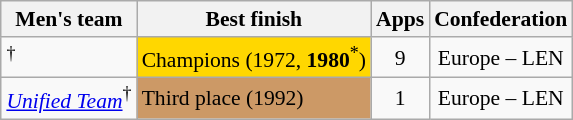<table class="wikitable" style="text-align: center; font-size: 90%; margin-left: 1em;">
<tr>
<th>Men's team</th>
<th>Best finish</th>
<th>Apps</th>
<th>Confederation</th>
</tr>
<tr>
<td style="text-align: left;"><em></em><sup>†</sup></td>
<td style="background-color: gold; text-align: left;">Champions (1972, <strong>1980</strong><sup>*</sup>)</td>
<td>9</td>
<td>Europe – LEN</td>
</tr>
<tr>
<td style="text-align: left;"><em> <a href='#'>Unified Team</a></em><sup>†</sup></td>
<td style="background-color: #cc9966; text-align: left;">Third place (1992)</td>
<td>1</td>
<td>Europe – LEN</td>
</tr>
</table>
